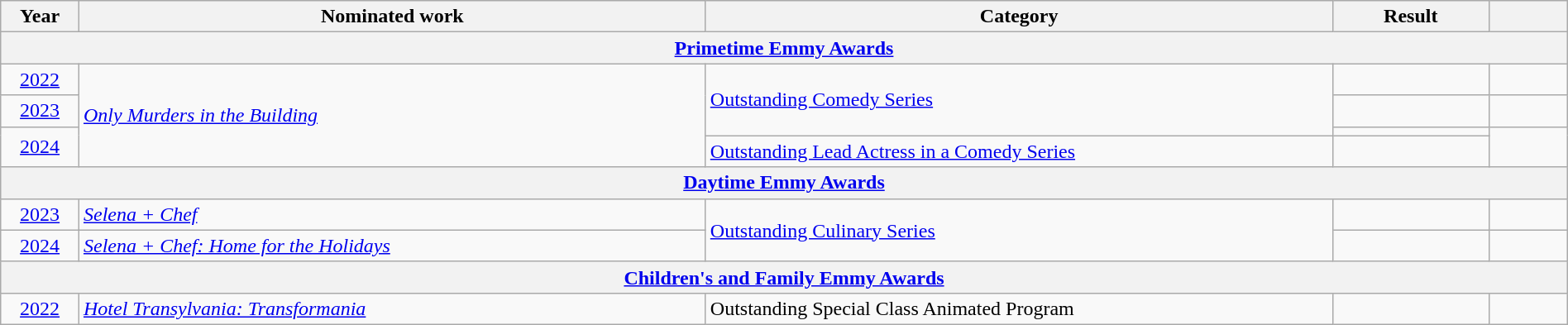<table class="wikitable plainrowheaders" style="width:100%;">
<tr>
<th scope="col" style="width:5%;">Year</th>
<th scope="col" style="width:40%;">Nominated work</th>
<th scope="col" style="width:40%;">Category</th>
<th scope="col" style="width:10%;">Result</th>
<th scope="col" style="width:5%;"></th>
</tr>
<tr>
<th colspan="5"><a href='#'>Primetime Emmy Awards</a></th>
</tr>
<tr>
<td style="text-align:center;"><a href='#'>2022</a></td>
<td rowspan="4"><em><a href='#'>Only Murders in the Building</a></em></td>
<td rowspan="3"><a href='#'>Outstanding Comedy Series</a></td>
<td></td>
<td style="text-align:center;"></td>
</tr>
<tr>
<td style="text-align:center;"><a href='#'>2023</a></td>
<td></td>
<td style="text-align:center;"></td>
</tr>
<tr>
<td style="text-align:center;" rowspan="2"><a href='#'>2024</a></td>
<td></td>
<td style="text-align:center;" rowspan="2"></td>
</tr>
<tr>
<td><a href='#'>Outstanding Lead Actress in a Comedy Series</a></td>
<td></td>
</tr>
<tr>
<th colspan="5"><a href='#'>Daytime Emmy Awards</a></th>
</tr>
<tr>
<td style="text-align:center;"><a href='#'>2023</a></td>
<td><em><a href='#'>Selena + Chef</a></em></td>
<td rowspan="2"><a href='#'>Outstanding Culinary Series</a></td>
<td></td>
<td style="text-align:center;"></td>
</tr>
<tr>
<td style="text-align:center;"><a href='#'>2024</a></td>
<td><em><a href='#'>Selena + Chef: Home for the Holidays</a></em></td>
<td></td>
<td style="text-align:center;"></td>
</tr>
<tr>
<th colspan="5"><a href='#'>Children's and Family Emmy Awards</a></th>
</tr>
<tr>
<td style="text-align:center;"><a href='#'>2022</a></td>
<td><em><a href='#'>Hotel Transylvania: Transformania</a></em></td>
<td>Outstanding Special Class Animated Program</td>
<td></td>
<td style="text-align:center;"></td>
</tr>
</table>
